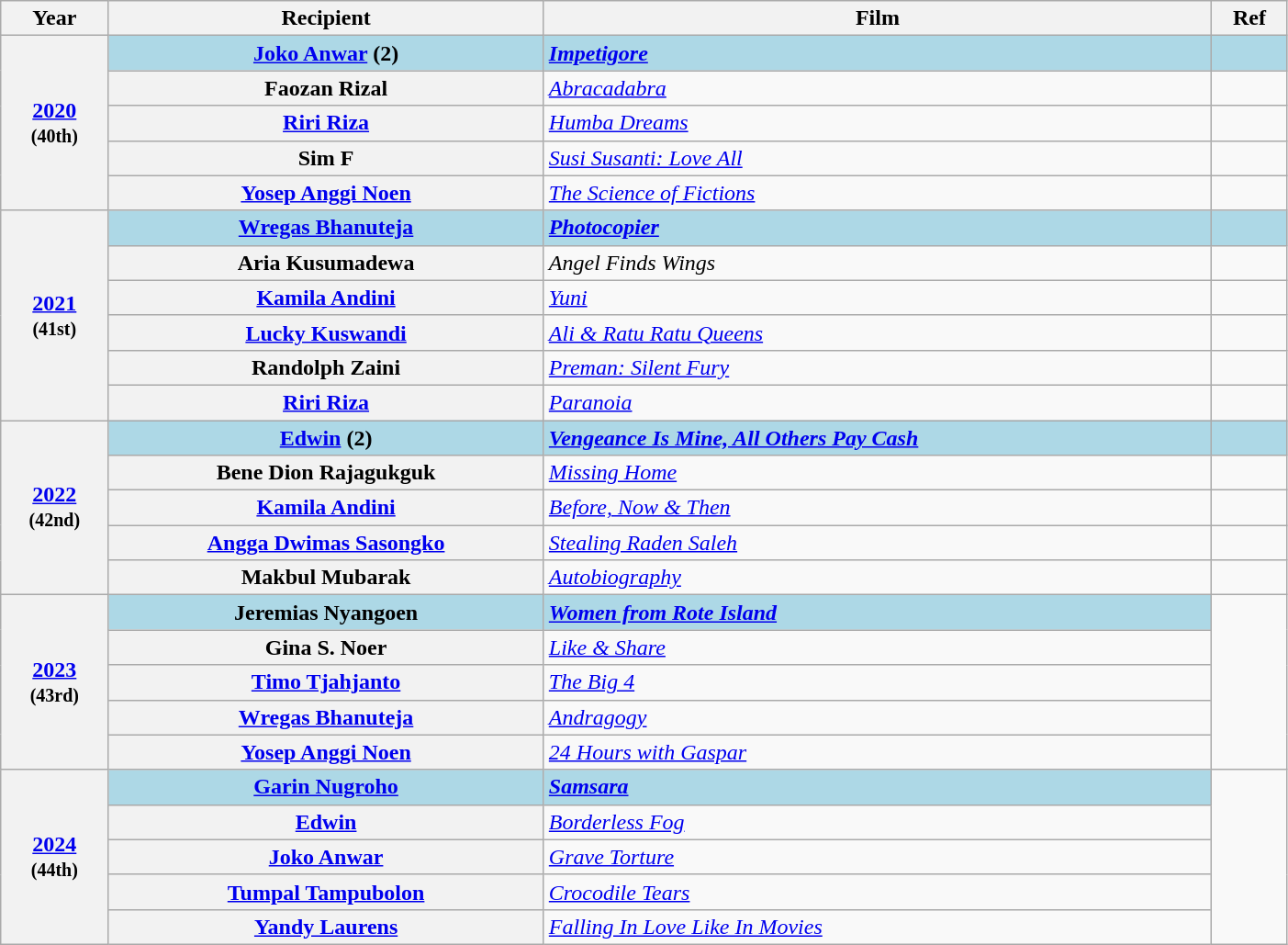<table class="wikitable plainrowheaders sortable" style="width: 74%">
<tr>
<th scope="col">Year</th>
<th scope="col">Recipient</th>
<th scope="col">Film</th>
<th scope="col" class="unsortable">Ref</th>
</tr>
<tr>
<th scope="row" rowspan="5" style="text-align:center;"><strong><a href='#'>2020</a></strong><br><small>(40th)</small></th>
<th scope="row" style="background:lightblue;"><strong><a href='#'>Joko Anwar</a> (2)</strong></th>
<td style="background:lightblue;"><strong><em><a href='#'>Impetigore</a></em></strong></td>
<td style="background:lightblue;"></td>
</tr>
<tr>
<th scope="row">Faozan Rizal</th>
<td><em><a href='#'>Abracadabra</a></em></td>
<td></td>
</tr>
<tr>
<th scope="row"><a href='#'>Riri Riza</a></th>
<td><em><a href='#'>Humba Dreams</a></em></td>
<td></td>
</tr>
<tr>
<th scope="row">Sim F</th>
<td><em><a href='#'>Susi Susanti: Love All</a></em></td>
<td></td>
</tr>
<tr>
<th scope="row"><a href='#'>Yosep Anggi Noen</a></th>
<td><em><a href='#'>The Science of Fictions</a></em></td>
<td></td>
</tr>
<tr>
<th scope="row" rowspan="6" style="text-align:center;"><strong><a href='#'>2021</a></strong><br><small>(41st)</small></th>
<th scope="row" style="background:lightblue;"><strong><a href='#'>Wregas Bhanuteja</a></strong></th>
<td style="background:lightblue;"><strong><em><a href='#'>Photocopier</a></em></strong></td>
<td style="background:lightblue;"></td>
</tr>
<tr>
<th scope="row">Aria Kusumadewa</th>
<td><em>Angel Finds Wings</em></td>
<td></td>
</tr>
<tr>
<th scope="row"><a href='#'>Kamila Andini</a></th>
<td><em><a href='#'>Yuni</a></em></td>
<td></td>
</tr>
<tr>
<th scope="row"><a href='#'>Lucky Kuswandi</a></th>
<td><em><a href='#'>Ali & Ratu Ratu Queens</a></em></td>
<td></td>
</tr>
<tr>
<th scope="row">Randolph Zaini</th>
<td><em><a href='#'>Preman: Silent Fury</a></em></td>
<td></td>
</tr>
<tr>
<th scope="row"><a href='#'>Riri Riza</a></th>
<td><em><a href='#'>Paranoia</a></em></td>
<td></td>
</tr>
<tr>
<th scope="row" rowspan="5" style="text-align:center;"><strong><a href='#'>2022</a></strong><br><small>(42nd)</small></th>
<th scope="row" style="background:lightblue;"><strong><a href='#'>Edwin</a> (2)</strong></th>
<td style="background:lightblue;"><strong><em><a href='#'>Vengeance Is Mine, All Others Pay Cash</a></em></strong></td>
<td style="background:lightblue;"></td>
</tr>
<tr>
<th scope="row">Bene Dion Rajagukguk</th>
<td><em><a href='#'>Missing Home</a></em></td>
<td></td>
</tr>
<tr>
<th scope="row"><a href='#'>Kamila Andini</a></th>
<td><em><a href='#'>Before, Now & Then</a></em></td>
<td></td>
</tr>
<tr>
<th scope="row"><a href='#'>Angga Dwimas Sasongko</a></th>
<td><em><a href='#'>Stealing Raden Saleh</a></em></td>
<td></td>
</tr>
<tr>
<th scope="row">Makbul Mubarak</th>
<td><em><a href='#'>Autobiography</a></em></td>
<td></td>
</tr>
<tr>
<th scope="row" rowspan="5" style="text-align:center;"><strong><a href='#'>2023</a></strong><br><small>(43rd)</small></th>
<th scope="row" style="background:lightblue;"><strong>Jeremias Nyangoen</strong></th>
<td style="background:lightblue;"><strong><em><a href='#'>Women from Rote Island</a></em></strong></td>
<td rowspan=5></td>
</tr>
<tr>
<th scope="row">Gina S. Noer</th>
<td><em><a href='#'>Like & Share</a></em></td>
</tr>
<tr>
<th scope="row"><a href='#'>Timo Tjahjanto</a></th>
<td><em><a href='#'>The Big 4</a></em></td>
</tr>
<tr>
<th scope="row"><a href='#'>Wregas Bhanuteja</a></th>
<td><em><a href='#'>Andragogy</a></em></td>
</tr>
<tr>
<th scope="row"><a href='#'>Yosep Anggi Noen</a></th>
<td><em><a href='#'>24 Hours with Gaspar</a></em></td>
</tr>
<tr>
<th scope="row" rowspan="5" style="text-align:center;"><strong><a href='#'>2024</a></strong><br><small>(44th)</small></th>
<th scope="row" style="background:lightblue;"><strong><a href='#'>Garin Nugroho</a></strong></th>
<td style="background:lightblue;"><strong><em><a href='#'>Samsara</a></em></strong></td>
<td align="center" rowspan="5"></td>
</tr>
<tr>
<th scope="row"><a href='#'>Edwin</a></th>
<td><em><a href='#'>Borderless Fog</a></em></td>
</tr>
<tr>
<th scope="row"><a href='#'>Joko Anwar</a></th>
<td><em><a href='#'>Grave Torture</a></em></td>
</tr>
<tr>
<th scope="row"><a href='#'>Tumpal Tampubolon</a></th>
<td><em><a href='#'>Crocodile Tears</a></em></td>
</tr>
<tr>
<th scope="row"><a href='#'>Yandy Laurens</a></th>
<td><em><a href='#'>Falling In Love Like In Movies</a></em></td>
</tr>
</table>
